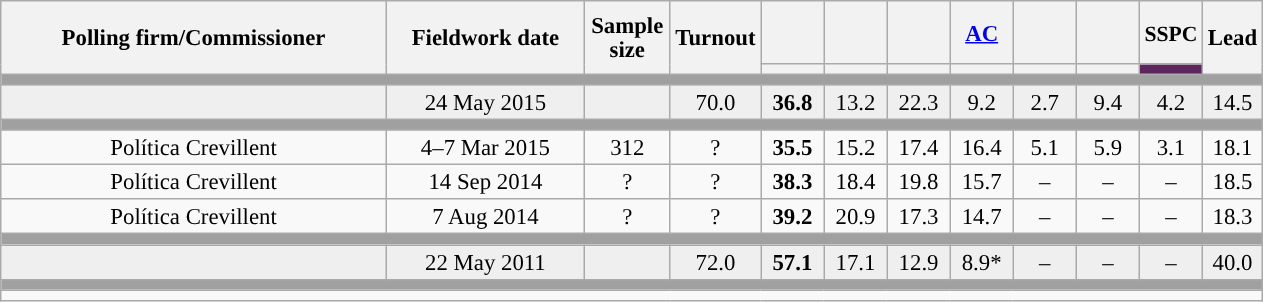<table class="wikitable collapsible collapsed" style="text-align:center; font-size:95%; line-height:16px;">
<tr style="height:42px;">
<th style="width:250px;" rowspan="2">Polling firm/Commissioner</th>
<th style="width:125px;" rowspan="2">Fieldwork date</th>
<th style="width:50px;" rowspan="2">Sample size</th>
<th style="width:45px;" rowspan="2">Turnout</th>
<th style="width:35px;"></th>
<th style="width:35px;"></th>
<th style="width:35px;"></th>
<th style="width:35px;"><a href='#'>AC</a></th>
<th style="width:35px;"></th>
<th style="width:35px;"></th>
<th style="width:35px; font-size:95%;">SSPC</th>
<th style="width:30px;" rowspan="2">Lead</th>
</tr>
<tr>
<th style="color:inherit;background:"></th>
<th style="color:inherit;background:"></th>
<th style="color:inherit;background:"></th>
<th style="color:inherit;background:"></th>
<th style="color:inherit;background:"></th>
<th style="color:inherit;background:"></th>
<th style="color:inherit;background:#5D265D;"></th>
</tr>
<tr>
<td colspan="12" style="background:#A0A0A0"></td>
</tr>
<tr style="background:#EFEFEF;">
<td><strong></strong></td>
<td>24 May 2015</td>
<td></td>
<td>70.0</td>
<td><strong>36.8</strong><br></td>
<td>13.2<br></td>
<td>22.3<br></td>
<td>9.2<br></td>
<td>2.7<br></td>
<td>9.4<br></td>
<td>4.2<br></td>
<td style="background:">14.5</td>
</tr>
<tr>
<td colspan="12" style="background:#A0A0A0"></td>
</tr>
<tr>
<td>Política Crevillent</td>
<td>4–7 Mar 2015</td>
<td>312</td>
<td>?</td>
<td><strong>35.5</strong><br></td>
<td>15.2<br></td>
<td>17.4<br></td>
<td>16.4<br></td>
<td>5.1<br></td>
<td>5.9<br></td>
<td>3.1<br></td>
<td style="background:">18.1</td>
</tr>
<tr>
<td>Política Crevillent</td>
<td>14 Sep 2014</td>
<td>?</td>
<td>?</td>
<td><strong>38.3</strong><br></td>
<td>18.4<br></td>
<td>19.8<br></td>
<td>15.7<br></td>
<td>–</td>
<td>–</td>
<td>–</td>
<td style="background:">18.5</td>
</tr>
<tr>
<td>Política Crevillent</td>
<td>7 Aug 2014</td>
<td>?</td>
<td>?</td>
<td><strong>39.2</strong><br></td>
<td>20.9<br></td>
<td>17.3<br></td>
<td>14.7<br></td>
<td>–</td>
<td>–</td>
<td>–</td>
<td style="background:">18.3</td>
</tr>
<tr>
<td colspan="12" style="background:#A0A0A0"></td>
</tr>
<tr style="background:#EFEFEF;">
<td><strong></strong></td>
<td>22 May 2011</td>
<td></td>
<td>72.0</td>
<td><strong>57.1</strong><br></td>
<td>17.1<br></td>
<td>12.9<br></td>
<td>8.9*<br></td>
<td>–</td>
<td>–</td>
<td>–</td>
<td style="background:">40.0</td>
</tr>
<tr>
<td colspan="12" style="background:#A0A0A0"></td>
</tr>
<tr>
<td align="left" colspan="12"></td>
</tr>
</table>
